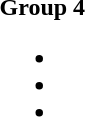<table style="float:left; margin-right:1em">
<tr>
<td><strong>Group 4</strong><br><ul><li></li><li></li><li></li></ul></td>
</tr>
</table>
